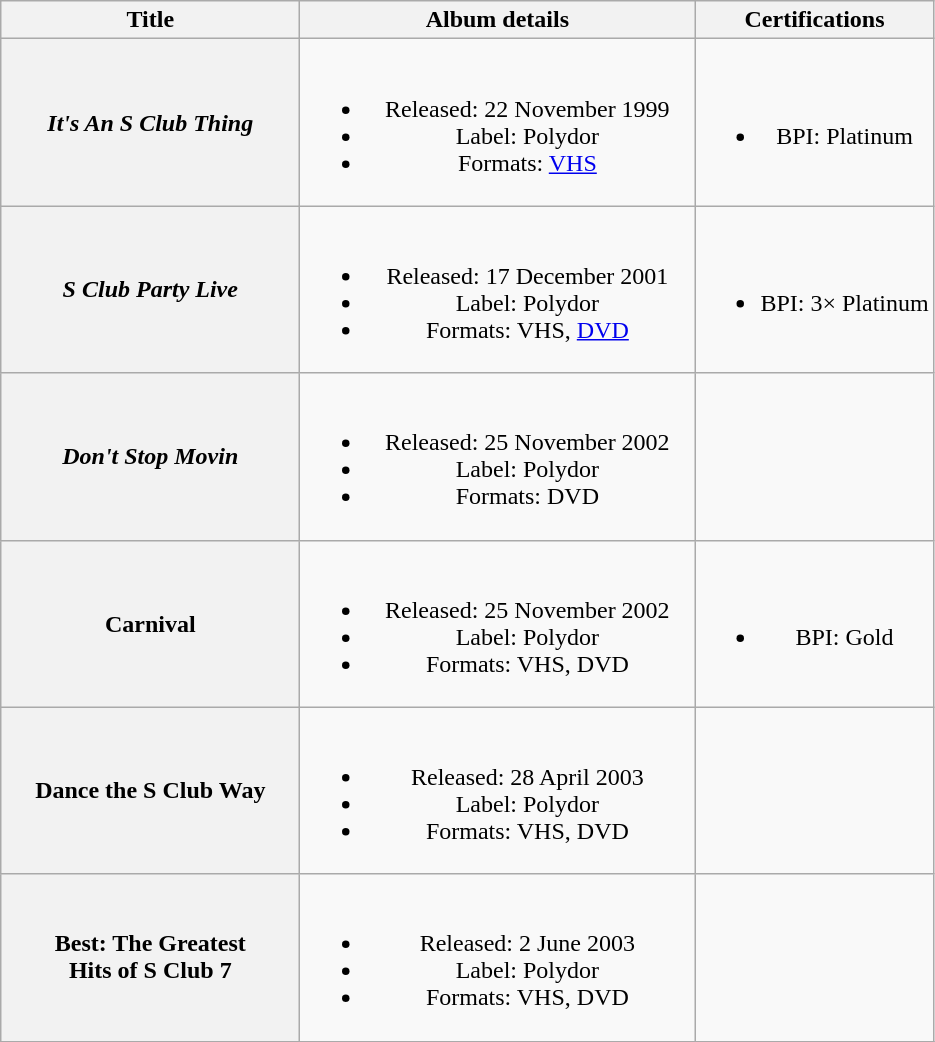<table class="wikitable plainrowheaders" style="text-align:center;" border="1">
<tr>
<th scope="col" style="width:12em;">Title</th>
<th scope="col" style="width:16em;">Album details</th>
<th>Certifications</th>
</tr>
<tr>
<th scope="row"><em>It's An S Club Thing</em></th>
<td><br><ul><li>Released: 22 November 1999</li><li>Label: Polydor</li><li>Formats: <a href='#'>VHS</a></li></ul></td>
<td><br><ul><li>BPI: Platinum</li></ul></td>
</tr>
<tr>
<th scope="row"><em>S Club Party Live</em></th>
<td><br><ul><li>Released: 17 December 2001</li><li>Label: Polydor</li><li>Formats: VHS, <a href='#'>DVD</a></li></ul></td>
<td><br><ul><li>BPI: 3× Platinum</li></ul></td>
</tr>
<tr>
<th scope="row"><em>Don't Stop Movin<strong></th>
<td><br><ul><li>Released: 25 November 2002</li><li>Label: Polydor</li><li>Formats: DVD</li></ul></td>
<td></td>
</tr>
<tr>
<th scope="row"></em>Carnival<em></th>
<td><br><ul><li>Released: 25 November 2002</li><li>Label: Polydor</li><li>Formats: VHS, DVD</li></ul></td>
<td><br><ul><li>BPI: Gold</li></ul></td>
</tr>
<tr>
<th scope="row"></em>Dance the S Club Way<em></th>
<td><br><ul><li>Released: 28 April 2003</li><li>Label: Polydor</li><li>Formats: VHS, DVD</li></ul></td>
<td></td>
</tr>
<tr>
<th scope="row"></em>Best: The Greatest<br>Hits of S Club 7<em></th>
<td><br><ul><li>Released: 2 June 2003</li><li>Label: Polydor</li><li>Formats: VHS, DVD</li></ul></td>
<td></td>
</tr>
<tr>
</tr>
</table>
